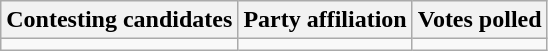<table class="wikitable sortable">
<tr>
<th>Contesting candidates</th>
<th>Party affiliation</th>
<th>Votes polled</th>
</tr>
<tr>
<td></td>
<td></td>
<td></td>
</tr>
</table>
